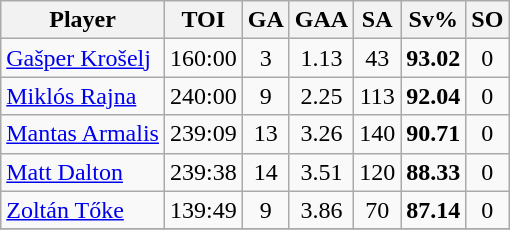<table class="wikitable sortable" style="text-align:center;">
<tr>
<th>Player</th>
<th>TOI</th>
<th>GA</th>
<th>GAA</th>
<th>SA</th>
<th>Sv%</th>
<th>SO</th>
</tr>
<tr>
<td style="text-align:left;"> <a href='#'>Gašper Krošelj</a></td>
<td>160:00</td>
<td>3</td>
<td>1.13</td>
<td>43</td>
<td><strong>93.02</strong></td>
<td>0</td>
</tr>
<tr>
<td style="text-align:left;"> <a href='#'>Miklós Rajna</a></td>
<td>240:00</td>
<td>9</td>
<td>2.25</td>
<td>113</td>
<td><strong>92.04</strong></td>
<td>0</td>
</tr>
<tr>
<td style="text-align:left;"> <a href='#'>Mantas Armalis</a></td>
<td>239:09</td>
<td>13</td>
<td>3.26</td>
<td>140</td>
<td><strong>90.71</strong></td>
<td>0</td>
</tr>
<tr>
<td style="text-align:left;"> <a href='#'>Matt Dalton</a></td>
<td>239:38</td>
<td>14</td>
<td>3.51</td>
<td>120</td>
<td><strong>88.33</strong></td>
<td>0</td>
</tr>
<tr>
<td style="text-align:left;"> <a href='#'>Zoltán Tőke</a></td>
<td>139:49</td>
<td>9</td>
<td>3.86</td>
<td>70</td>
<td><strong>87.14</strong></td>
<td>0</td>
</tr>
<tr>
</tr>
</table>
